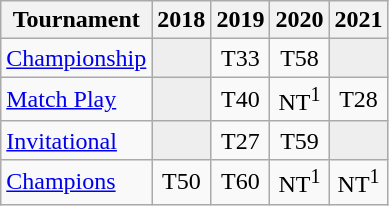<table class="wikitable" style="text-align:center;">
<tr>
<th>Tournament</th>
<th>2018</th>
<th>2019</th>
<th>2020</th>
<th>2021</th>
</tr>
<tr>
<td align="left"><a href='#'>Championship</a></td>
<td style="background:#eeeeee;"></td>
<td>T33</td>
<td>T58</td>
<td style="background:#eeeeee;"></td>
</tr>
<tr>
<td align="left"><a href='#'>Match Play</a></td>
<td style="background:#eeeeee;"></td>
<td>T40</td>
<td>NT<sup>1</sup></td>
<td>T28</td>
</tr>
<tr>
<td align="left"><a href='#'>Invitational</a></td>
<td style="background:#eeeeee;"></td>
<td>T27</td>
<td>T59</td>
<td style="background:#eeeeee;"></td>
</tr>
<tr>
<td align="left"><a href='#'>Champions</a></td>
<td>T50</td>
<td>T60</td>
<td>NT<sup>1</sup></td>
<td>NT<sup>1</sup></td>
</tr>
</table>
